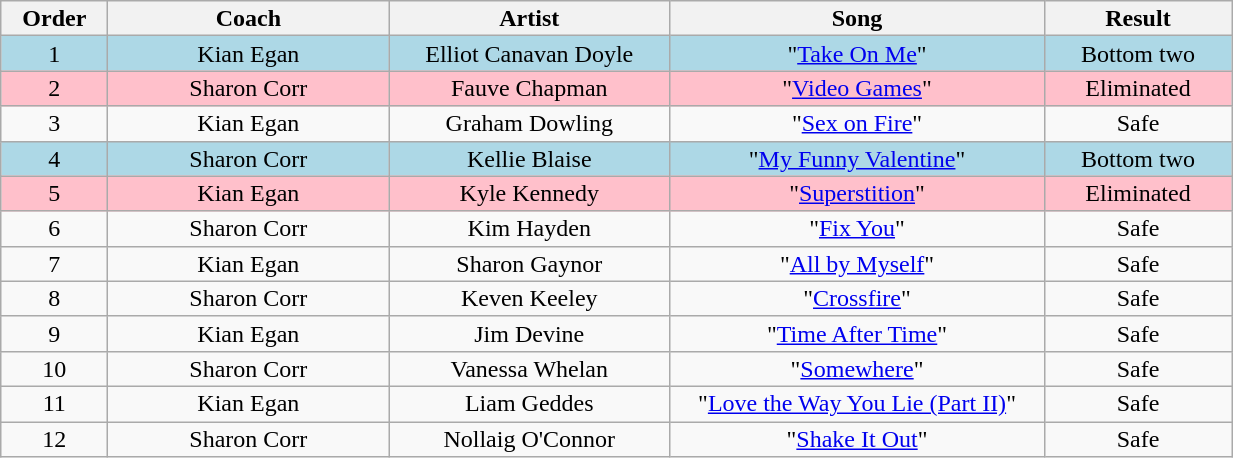<table class="wikitable" style="text-align:center; line-height:16px; width:65%;">
<tr>
<th scope="col" width="05%">Order</th>
<th scope="col" width="15%">Coach</th>
<th scope="col" width="15%">Artist</th>
<th scope="col" width="20%">Song</th>
<th scope="col" width="10%">Result</th>
</tr>
<tr style="background:lightblue;">
<td>1</td>
<td>Kian Egan</td>
<td>Elliot Canavan Doyle</td>
<td>"<a href='#'>Take On Me</a>"</td>
<td>Bottom two</td>
</tr>
<tr style="background:pink;">
<td>2</td>
<td>Sharon Corr</td>
<td>Fauve Chapman</td>
<td>"<a href='#'>Video Games</a>"</td>
<td>Eliminated</td>
</tr>
<tr>
<td>3</td>
<td>Kian Egan</td>
<td>Graham Dowling</td>
<td>"<a href='#'>Sex on Fire</a>"</td>
<td>Safe</td>
</tr>
<tr style="background:lightblue;">
<td>4</td>
<td>Sharon Corr</td>
<td>Kellie Blaise</td>
<td>"<a href='#'>My Funny Valentine</a>"</td>
<td>Bottom two</td>
</tr>
<tr style="background:pink;">
<td>5</td>
<td>Kian Egan</td>
<td>Kyle Kennedy</td>
<td>"<a href='#'>Superstition</a>"</td>
<td>Eliminated</td>
</tr>
<tr>
<td>6</td>
<td>Sharon Corr</td>
<td>Kim Hayden</td>
<td>"<a href='#'>Fix You</a>"</td>
<td>Safe</td>
</tr>
<tr>
<td>7</td>
<td>Kian Egan</td>
<td>Sharon Gaynor</td>
<td>"<a href='#'>All by Myself</a>"</td>
<td>Safe</td>
</tr>
<tr>
<td>8</td>
<td>Sharon Corr</td>
<td>Keven Keeley</td>
<td>"<a href='#'>Crossfire</a>"</td>
<td>Safe</td>
</tr>
<tr>
<td>9</td>
<td>Kian Egan</td>
<td>Jim Devine</td>
<td>"<a href='#'>Time After Time</a>"</td>
<td>Safe</td>
</tr>
<tr>
<td>10</td>
<td>Sharon Corr</td>
<td>Vanessa Whelan</td>
<td>"<a href='#'>Somewhere</a>"</td>
<td>Safe</td>
</tr>
<tr>
<td>11</td>
<td>Kian Egan</td>
<td>Liam Geddes</td>
<td>"<a href='#'>Love the Way You Lie (Part II)</a>"</td>
<td>Safe</td>
</tr>
<tr>
<td>12</td>
<td>Sharon Corr</td>
<td>Nollaig O'Connor</td>
<td>"<a href='#'>Shake It Out</a>"</td>
<td>Safe</td>
</tr>
</table>
